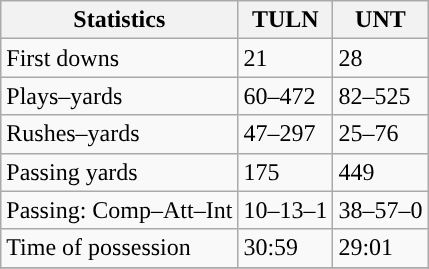<table class="wikitable" style="float: left;">
<tr>
<th>Statistics</th>
<th>TULN</th>
<th>UNT</th>
</tr>
<tr>
<td>First downs</td>
<td>21</td>
<td>28</td>
</tr>
<tr>
<td>Plays–yards</td>
<td>60–472</td>
<td>82–525</td>
</tr>
<tr>
<td>Rushes–yards</td>
<td>47–297</td>
<td>25–76</td>
</tr>
<tr>
<td>Passing yards</td>
<td>175</td>
<td>449</td>
</tr>
<tr>
<td>Passing: Comp–Att–Int</td>
<td>10–13–1</td>
<td>38–57–0</td>
</tr>
<tr>
<td>Time of possession</td>
<td>30:59</td>
<td>29:01</td>
</tr>
<tr>
</tr>
</table>
